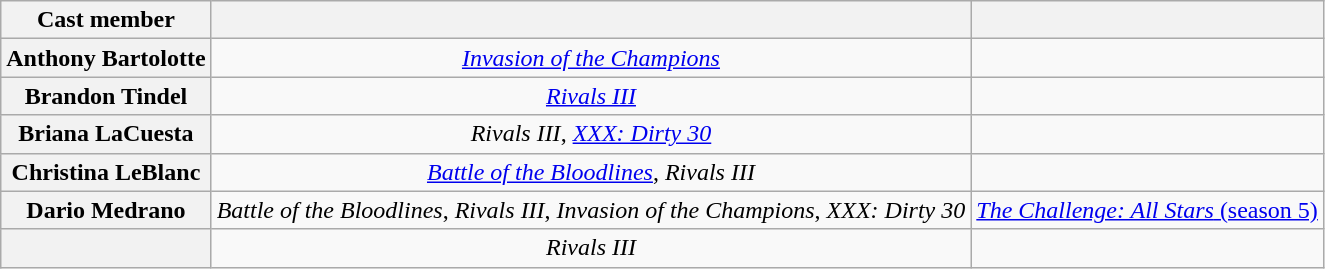<table class="wikitable" style="text-align: center">
<tr>
<th scope="col">Cast member</th>
<th scope="col"></th>
<th scope="col"></th>
</tr>
<tr>
<th scope="row">Anthony Bartolotte</th>
<td><em><a href='#'>Invasion of the Champions</a></em></td>
<td></td>
</tr>
<tr>
<th scope="row">Brandon Tindel</th>
<td><em><a href='#'>Rivals III</a></em></td>
<td></td>
</tr>
<tr>
<th scope="row">Briana LaCuesta</th>
<td><em>Rivals III</em>, <em><a href='#'>XXX: Dirty 30</a></em></td>
<td></td>
</tr>
<tr>
<th scope="row">Christina LeBlanc</th>
<td><em><a href='#'>Battle of the Bloodlines</a></em>, <em>Rivals III</em></td>
<td></td>
</tr>
<tr>
<th scope="row">Dario Medrano</th>
<td><em>Battle of the Bloodlines</em>, <em>Rivals III</em>, <em>Invasion of the Champions</em>, <em>XXX: Dirty 30</em></td>
<td><a href='#'><em>The Challenge: All Stars</em> (season 5)</a></td>
</tr>
<tr>
<th scope="row"></th>
<td><em>Rivals III</em></td>
<td></td>
</tr>
</table>
